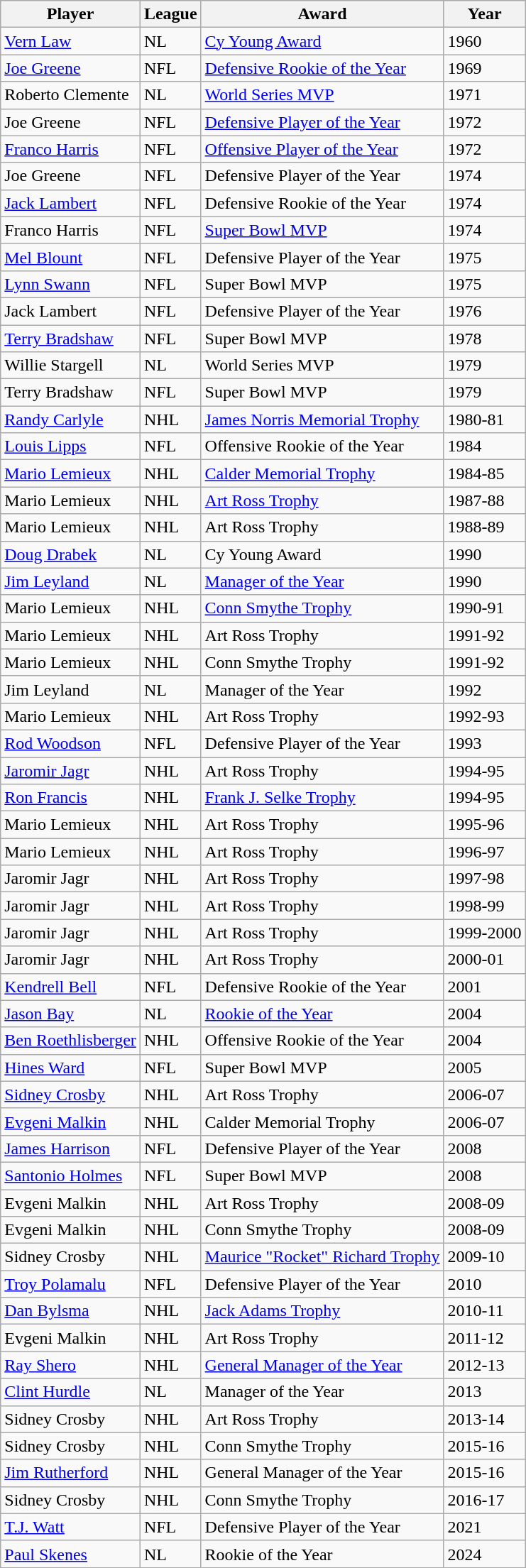<table class="wikitable mw-collapsible mw-collapsed">
<tr>
<th scope="col">Player</th>
<th scope="col">League</th>
<th scope="col">Award</th>
<th scope="col">Year</th>
</tr>
<tr>
<td><a href='#'>Vern Law</a></td>
<td>NL</td>
<td><a href='#'>Cy Young Award</a></td>
<td>1960</td>
</tr>
<tr>
<td><a href='#'>Joe Greene</a></td>
<td>NFL</td>
<td><a href='#'>Defensive Rookie of the Year</a></td>
<td>1969</td>
</tr>
<tr>
<td>Roberto Clemente</td>
<td>NL</td>
<td><a href='#'>World Series MVP</a></td>
<td>1971</td>
</tr>
<tr>
<td>Joe Greene</td>
<td>NFL</td>
<td><a href='#'>Defensive Player of the Year</a></td>
<td>1972</td>
</tr>
<tr>
<td><a href='#'>Franco Harris</a></td>
<td>NFL</td>
<td><a href='#'>Offensive Player of the Year</a></td>
<td>1972</td>
</tr>
<tr>
<td>Joe Greene</td>
<td>NFL</td>
<td>Defensive Player of the Year</td>
<td>1974</td>
</tr>
<tr>
<td><a href='#'>Jack Lambert</a></td>
<td>NFL</td>
<td>Defensive Rookie of the Year</td>
<td>1974</td>
</tr>
<tr>
<td>Franco Harris</td>
<td>NFL</td>
<td><a href='#'>Super Bowl MVP</a></td>
<td>1974</td>
</tr>
<tr>
<td><a href='#'>Mel Blount</a></td>
<td>NFL</td>
<td>Defensive Player of the Year</td>
<td>1975</td>
</tr>
<tr>
<td><a href='#'>Lynn Swann</a></td>
<td>NFL</td>
<td>Super Bowl MVP</td>
<td>1975</td>
</tr>
<tr>
<td>Jack Lambert</td>
<td>NFL</td>
<td>Defensive Player of the Year</td>
<td>1976</td>
</tr>
<tr>
<td><a href='#'>Terry Bradshaw</a></td>
<td>NFL</td>
<td>Super Bowl MVP</td>
<td>1978</td>
</tr>
<tr>
<td>Willie Stargell</td>
<td>NL</td>
<td>World Series MVP</td>
<td>1979</td>
</tr>
<tr>
<td>Terry Bradshaw</td>
<td>NFL</td>
<td>Super Bowl MVP</td>
<td>1979</td>
</tr>
<tr>
<td><a href='#'>Randy Carlyle</a></td>
<td>NHL</td>
<td><a href='#'>James Norris Memorial Trophy</a></td>
<td>1980-81</td>
</tr>
<tr>
<td><a href='#'>Louis Lipps</a></td>
<td>NFL</td>
<td>Offensive Rookie of the Year</td>
<td>1984</td>
</tr>
<tr>
<td><a href='#'>Mario Lemieux</a></td>
<td>NHL</td>
<td><a href='#'>Calder Memorial Trophy</a></td>
<td>1984-85</td>
</tr>
<tr>
<td>Mario Lemieux</td>
<td>NHL</td>
<td><a href='#'>Art Ross Trophy</a></td>
<td>1987-88</td>
</tr>
<tr>
<td>Mario Lemieux</td>
<td>NHL</td>
<td>Art Ross Trophy</td>
<td>1988-89</td>
</tr>
<tr>
<td><a href='#'>Doug Drabek</a></td>
<td>NL</td>
<td>Cy Young Award</td>
<td>1990</td>
</tr>
<tr>
<td><a href='#'>Jim Leyland</a></td>
<td>NL</td>
<td><a href='#'>Manager of the Year</a></td>
<td>1990</td>
</tr>
<tr>
<td>Mario Lemieux</td>
<td>NHL</td>
<td><a href='#'>Conn Smythe Trophy</a></td>
<td>1990-91</td>
</tr>
<tr>
<td>Mario Lemieux</td>
<td>NHL</td>
<td>Art Ross Trophy</td>
<td>1991-92</td>
</tr>
<tr>
<td>Mario Lemieux</td>
<td>NHL</td>
<td>Conn Smythe Trophy</td>
<td>1991-92</td>
</tr>
<tr>
<td>Jim Leyland</td>
<td>NL</td>
<td>Manager of the Year</td>
<td>1992</td>
</tr>
<tr>
<td>Mario Lemieux</td>
<td>NHL</td>
<td>Art Ross Trophy</td>
<td>1992-93</td>
</tr>
<tr>
<td><a href='#'>Rod Woodson</a></td>
<td>NFL</td>
<td>Defensive Player of the Year</td>
<td>1993</td>
</tr>
<tr>
<td><a href='#'>Jaromir Jagr</a></td>
<td>NHL</td>
<td>Art Ross Trophy</td>
<td>1994-95</td>
</tr>
<tr>
<td><a href='#'>Ron Francis</a></td>
<td>NHL</td>
<td><a href='#'>Frank J. Selke Trophy</a></td>
<td>1994-95</td>
</tr>
<tr>
<td>Mario Lemieux</td>
<td>NHL</td>
<td>Art Ross Trophy</td>
<td>1995-96</td>
</tr>
<tr>
<td>Mario Lemieux</td>
<td>NHL</td>
<td>Art Ross Trophy</td>
<td>1996-97</td>
</tr>
<tr>
<td>Jaromir Jagr</td>
<td>NHL</td>
<td>Art Ross Trophy</td>
<td>1997-98</td>
</tr>
<tr>
<td>Jaromir Jagr</td>
<td>NHL</td>
<td>Art Ross Trophy</td>
<td>1998-99</td>
</tr>
<tr>
<td>Jaromir Jagr</td>
<td>NHL</td>
<td>Art Ross Trophy</td>
<td>1999-2000</td>
</tr>
<tr>
<td>Jaromir Jagr</td>
<td>NHL</td>
<td>Art Ross Trophy</td>
<td>2000-01</td>
</tr>
<tr>
<td><a href='#'>Kendrell Bell</a></td>
<td>NFL</td>
<td>Defensive Rookie of the Year</td>
<td>2001</td>
</tr>
<tr>
<td><a href='#'>Jason Bay</a></td>
<td>NL</td>
<td><a href='#'>Rookie of the Year</a></td>
<td>2004</td>
</tr>
<tr>
<td><a href='#'>Ben Roethlisberger</a></td>
<td>NHL</td>
<td>Offensive Rookie of the Year</td>
<td>2004</td>
</tr>
<tr>
<td><a href='#'>Hines Ward</a></td>
<td>NFL</td>
<td>Super Bowl MVP</td>
<td>2005</td>
</tr>
<tr>
<td><a href='#'>Sidney Crosby</a></td>
<td>NHL</td>
<td>Art Ross Trophy</td>
<td>2006-07</td>
</tr>
<tr>
<td><a href='#'>Evgeni Malkin</a></td>
<td>NHL</td>
<td>Calder Memorial Trophy</td>
<td>2006-07</td>
</tr>
<tr>
<td><a href='#'>James Harrison</a></td>
<td>NFL</td>
<td>Defensive Player of the Year</td>
<td>2008</td>
</tr>
<tr>
<td><a href='#'>Santonio Holmes</a></td>
<td>NFL</td>
<td>Super Bowl MVP</td>
<td>2008</td>
</tr>
<tr>
<td>Evgeni Malkin</td>
<td>NHL</td>
<td>Art Ross Trophy</td>
<td>2008-09</td>
</tr>
<tr>
<td>Evgeni Malkin</td>
<td>NHL</td>
<td>Conn Smythe Trophy</td>
<td>2008-09</td>
</tr>
<tr>
<td>Sidney Crosby</td>
<td>NHL</td>
<td><a href='#'>Maurice "Rocket" Richard Trophy</a></td>
<td>2009-10</td>
</tr>
<tr>
<td><a href='#'>Troy Polamalu</a></td>
<td>NFL</td>
<td>Defensive Player of the Year</td>
<td>2010</td>
</tr>
<tr>
<td><a href='#'>Dan Bylsma</a></td>
<td>NHL</td>
<td><a href='#'>Jack Adams Trophy</a></td>
<td>2010-11</td>
</tr>
<tr>
<td>Evgeni Malkin</td>
<td>NHL</td>
<td>Art Ross Trophy</td>
<td>2011-12</td>
</tr>
<tr>
<td><a href='#'>Ray Shero</a></td>
<td>NHL</td>
<td><a href='#'>General Manager of the Year</a></td>
<td>2012-13</td>
</tr>
<tr>
<td><a href='#'>Clint Hurdle</a></td>
<td>NL</td>
<td>Manager of the Year</td>
<td>2013</td>
</tr>
<tr>
<td>Sidney Crosby</td>
<td>NHL</td>
<td>Art Ross Trophy</td>
<td>2013-14</td>
</tr>
<tr>
<td>Sidney Crosby</td>
<td>NHL</td>
<td>Conn Smythe Trophy</td>
<td>2015-16</td>
</tr>
<tr>
<td><a href='#'>Jim Rutherford</a></td>
<td>NHL</td>
<td>General Manager of the Year</td>
<td>2015-16</td>
</tr>
<tr>
<td>Sidney Crosby</td>
<td>NHL</td>
<td>Conn Smythe Trophy</td>
<td>2016-17</td>
</tr>
<tr>
<td><a href='#'>T.J. Watt</a></td>
<td>NFL</td>
<td>Defensive Player of the Year</td>
<td>2021</td>
</tr>
<tr>
<td><a href='#'>Paul Skenes</a></td>
<td>NL</td>
<td>Rookie of the Year</td>
<td>2024</td>
</tr>
</table>
